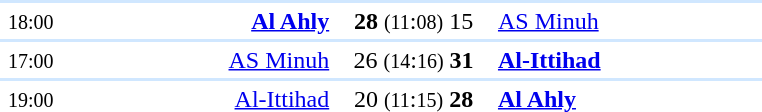<table style="text-align:center" width=550>
<tr>
<th width=5%></th>
<th width=25%></th>
<th width=15%></th>
<th width=25%></th>
<th width=5%></th>
</tr>
<tr align="left" bgcolor=#D0E7FF>
<td colspan=4></td>
</tr>
<tr>
<td><small>18:00</small></td>
<td align="right"><strong><a href='#'>Al Ahly</a></strong> </td>
<td><strong>28</strong> <small>(11</small>:<small>08)</small> 15</td>
<td align=left> <a href='#'>AS Minuh</a></td>
<td></td>
</tr>
<tr align="left" bgcolor=#D0E7FF>
<td colspan=4></td>
</tr>
<tr>
<td><small>17:00</small></td>
<td align="right"><a href='#'>AS Minuh</a> </td>
<td>26 <small>(14</small>:<small>16)</small> <strong>31</strong></td>
<td align=left> <strong><a href='#'>Al-Ittihad</a></strong></td>
<td></td>
</tr>
<tr align="left" bgcolor=#D0E7FF>
<td colspan=4></td>
</tr>
<tr>
<td><small>19:00</small></td>
<td align="right"><a href='#'>Al-Ittihad</a> </td>
<td>20 <small>(11</small>:<small>15)</small> <strong>28</strong></td>
<td align=left> <strong><a href='#'>Al Ahly</a></strong></td>
<td></td>
</tr>
</table>
